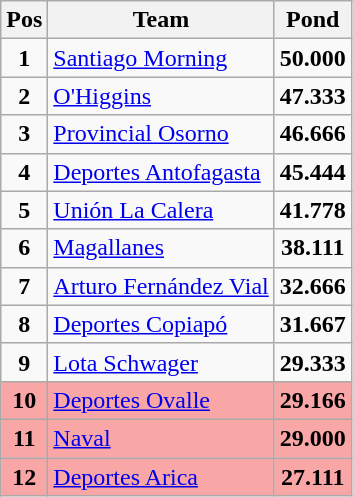<table class="wikitable">
<tr>
<th>Pos</th>
<th>Team</th>
<th>Pond</th>
</tr>
<tr align=center>
<td><strong>1</strong></td>
<td align=left><a href='#'>Santiago Morning</a></td>
<td><strong>50.000</strong></td>
</tr>
<tr align=center>
<td><strong>2</strong></td>
<td align=left><a href='#'>O'Higgins</a></td>
<td><strong>47.333</strong></td>
</tr>
<tr align=center>
<td><strong>3</strong></td>
<td align=left><a href='#'>Provincial Osorno</a></td>
<td><strong>46.666</strong></td>
</tr>
<tr align=center>
<td><strong>4</strong></td>
<td align=left><a href='#'>Deportes Antofagasta</a></td>
<td><strong>45.444</strong></td>
</tr>
<tr align=center>
<td><strong>5</strong></td>
<td align=left><a href='#'>Unión La Calera</a></td>
<td><strong>41.778</strong></td>
</tr>
<tr align=center>
<td><strong>6</strong></td>
<td align=left><a href='#'>Magallanes</a></td>
<td><strong>38.111</strong></td>
</tr>
<tr align=center>
<td><strong>7</strong></td>
<td align=left><a href='#'>Arturo Fernández Vial</a></td>
<td><strong>32.666</strong></td>
</tr>
<tr align=center>
<td><strong>8</strong></td>
<td align=left><a href='#'>Deportes Copiapó</a></td>
<td><strong>31.667</strong></td>
</tr>
<tr align=center>
<td><strong>9</strong></td>
<td align=left><a href='#'>Lota Schwager</a></td>
<td><strong>29.333</strong></td>
</tr>
<tr align=center style="background:#F8A6A6;">
<td><strong>10</strong></td>
<td align=left><a href='#'>Deportes Ovalle</a></td>
<td><strong>29.166</strong></td>
</tr>
<tr align=center style="background:#F8A6A6;">
<td><strong>11</strong></td>
<td align=left><a href='#'>Naval</a></td>
<td><strong>29.000</strong></td>
</tr>
<tr align=center style="background:#F8A6A6">
<td><strong>12</strong></td>
<td align=left><a href='#'>Deportes Arica</a></td>
<td><strong>27.111</strong></td>
</tr>
</table>
